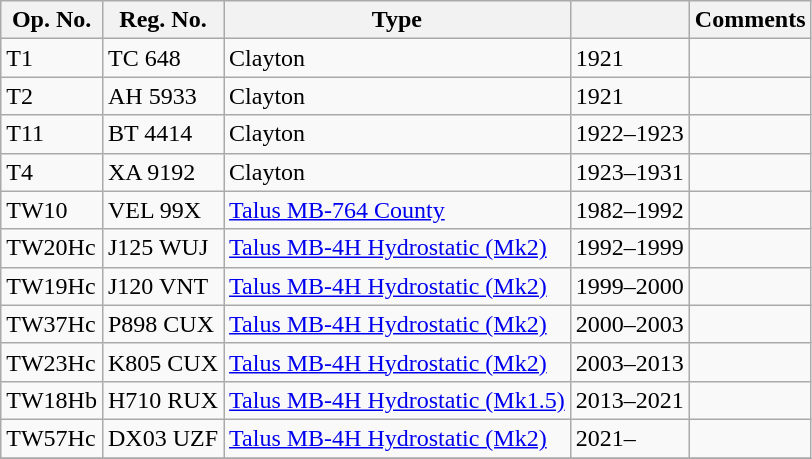<table class="wikitable">
<tr>
<th>Op. No.</th>
<th>Reg. No.</th>
<th>Type</th>
<th></th>
<th>Comments</th>
</tr>
<tr>
<td>T1</td>
<td>TC 648</td>
<td>Clayton</td>
<td>1921</td>
<td></td>
</tr>
<tr>
<td>T2</td>
<td>AH 5933</td>
<td>Clayton</td>
<td>1921</td>
<td></td>
</tr>
<tr>
<td>T11</td>
<td>BT 4414</td>
<td>Clayton</td>
<td>1922–1923</td>
<td></td>
</tr>
<tr>
<td>T4</td>
<td>XA 9192</td>
<td>Clayton</td>
<td>1923–1931</td>
<td></td>
</tr>
<tr>
<td>TW10</td>
<td>VEL 99X</td>
<td><a href='#'>Talus MB-764 County</a></td>
<td>1982–1992</td>
<td></td>
</tr>
<tr>
<td>TW20Hc</td>
<td>J125 WUJ</td>
<td><a href='#'>Talus MB-4H Hydrostatic (Mk2)</a></td>
<td>1992–1999</td>
<td></td>
</tr>
<tr>
<td>TW19Hc</td>
<td>J120 VNT</td>
<td><a href='#'>Talus MB-4H Hydrostatic (Mk2)</a></td>
<td>1999–2000</td>
<td></td>
</tr>
<tr>
<td>TW37Hc</td>
<td>P898 CUX</td>
<td><a href='#'>Talus MB-4H Hydrostatic (Mk2)</a></td>
<td>2000–2003</td>
<td></td>
</tr>
<tr>
<td>TW23Hc</td>
<td>K805 CUX</td>
<td><a href='#'>Talus MB-4H Hydrostatic (Mk2)</a></td>
<td>2003–2013</td>
<td></td>
</tr>
<tr>
<td>TW18Hb</td>
<td>H710 RUX</td>
<td><a href='#'>Talus MB-4H Hydrostatic (Mk1.5)</a></td>
<td>2013–2021</td>
<td></td>
</tr>
<tr>
<td>TW57Hc</td>
<td>DX03 UZF</td>
<td><a href='#'>Talus MB-4H Hydrostatic (Mk2)</a></td>
<td>2021–</td>
<td></td>
</tr>
<tr>
</tr>
</table>
